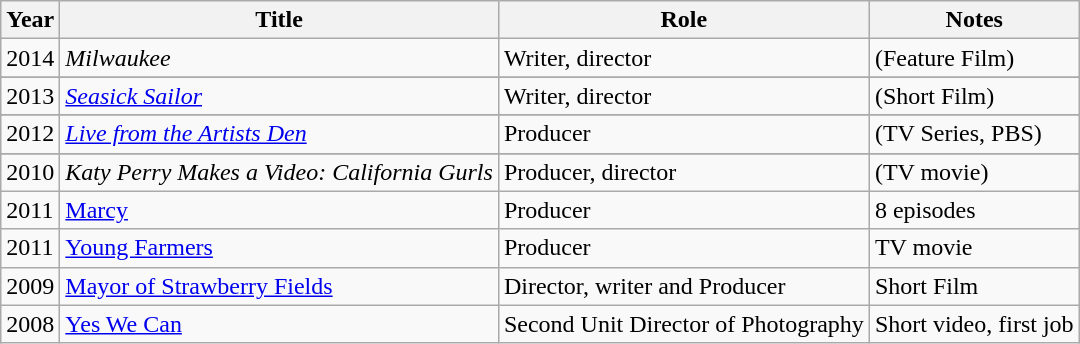<table class="wikitable sortable">
<tr>
<th>Year</th>
<th>Title</th>
<th>Role</th>
<th class="unsortable">Notes</th>
</tr>
<tr>
<td>2014</td>
<td><em>Milwaukee</em></td>
<td>Writer, director</td>
<td>(Feature Film)</td>
</tr>
<tr>
</tr>
<tr>
<td>2013</td>
<td><em><a href='#'>Seasick Sailor</a></em></td>
<td>Writer, director</td>
<td>(Short Film)</td>
</tr>
<tr>
</tr>
<tr>
<td>2012</td>
<td><em><a href='#'>Live from the Artists Den</a></em></td>
<td>Producer</td>
<td>(TV Series, PBS)</td>
</tr>
<tr>
</tr>
<tr>
<td>2010</td>
<td><em>Katy Perry Makes a Video: California Gurls</em></td>
<td>Producer, director</td>
<td>(TV movie)</td>
</tr>
<tr>
<td>2011</td>
<td><a href='#'>Marcy</a></td>
<td>Producer</td>
<td>8 episodes</td>
</tr>
<tr>
<td>2011</td>
<td><a href='#'>Young Farmers</a></td>
<td>Producer</td>
<td>TV movie</td>
</tr>
<tr>
<td>2009</td>
<td><a href='#'>Mayor of Strawberry Fields</a></td>
<td>Director, writer and Producer</td>
<td>Short Film</td>
</tr>
<tr>
<td>2008</td>
<td><a href='#'>Yes We Can</a></td>
<td>Second Unit Director of Photography</td>
<td>Short video, first job</td>
</tr>
</table>
